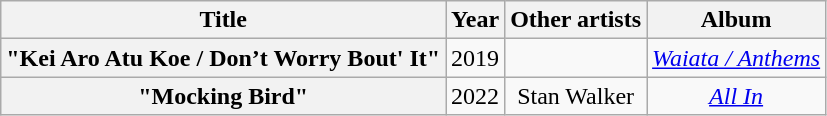<table class="wikitable plainrowheaders" style="text-align: center;">
<tr>
<th scope="col">Title</th>
<th scope="col">Year</th>
<th scope="col">Other artists</th>
<th scope="col">Album</th>
</tr>
<tr>
<th scope="row">"Kei Aro Atu Koe / Don’t Worry Bout' It"</th>
<td>2019</td>
<td></td>
<td><em><a href='#'>Waiata / Anthems</a></em></td>
</tr>
<tr>
<th scope="row">"Mocking Bird"</th>
<td>2022</td>
<td>Stan Walker</td>
<td><em><a href='#'>All In</a></em></td>
</tr>
</table>
